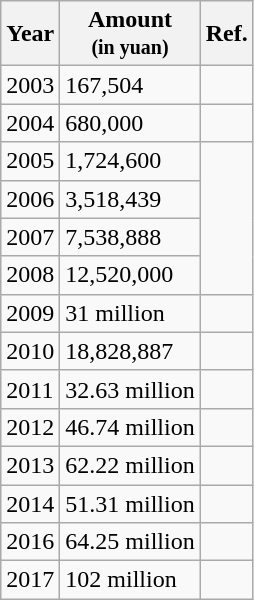<table class="wikitable">
<tr>
<th>Year</th>
<th>Amount<br><small>(in yuan)</small></th>
<th>Ref.</th>
</tr>
<tr>
<td>2003</td>
<td>167,504</td>
<td></td>
</tr>
<tr>
<td>2004</td>
<td>680,000</td>
<td></td>
</tr>
<tr>
<td>2005</td>
<td>1,724,600</td>
<td rowspan="4"></td>
</tr>
<tr>
<td>2006</td>
<td>3,518,439</td>
</tr>
<tr>
<td>2007</td>
<td>7,538,888</td>
</tr>
<tr>
<td>2008</td>
<td>12,520,000</td>
</tr>
<tr>
<td>2009</td>
<td>31 million</td>
<td></td>
</tr>
<tr>
<td>2010</td>
<td>18,828,887</td>
<td></td>
</tr>
<tr>
<td>2011</td>
<td>32.63 million</td>
<td></td>
</tr>
<tr>
<td>2012</td>
<td>46.74 million</td>
<td></td>
</tr>
<tr>
<td>2013</td>
<td>62.22 million</td>
<td></td>
</tr>
<tr>
<td>2014</td>
<td>51.31 million</td>
<td></td>
</tr>
<tr>
<td>2016</td>
<td>64.25 million</td>
<td></td>
</tr>
<tr>
<td>2017</td>
<td>102 million</td>
<td></td>
</tr>
</table>
